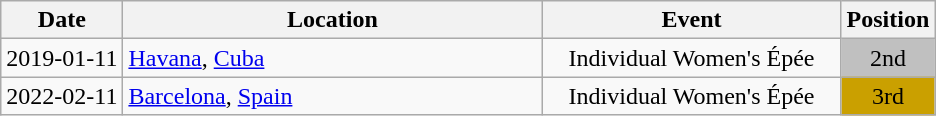<table class="wikitable" style="text-align:center;">
<tr>
<th>Date</th>
<th style="width:17em">Location</th>
<th style="width:12em">Event</th>
<th>Position</th>
</tr>
<tr>
<td>2019-01-11</td>
<td rowspan="1" align="left"> <a href='#'>Havana</a>, <a href='#'>Cuba</a></td>
<td>Individual Women's Épée</td>
<td bgcolor="silver">2nd</td>
</tr>
<tr>
<td>2022-02-11</td>
<td rowspan="1" align="left"> <a href='#'>Barcelona</a>, <a href='#'>Spain</a></td>
<td>Individual Women's Épée</td>
<td bgcolor="caramel">3rd</td>
</tr>
</table>
